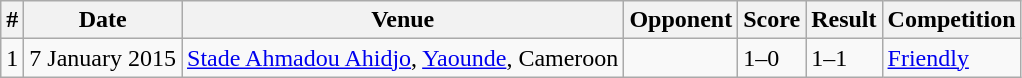<table class="wikitable">
<tr>
<th>#</th>
<th>Date</th>
<th>Venue</th>
<th>Opponent</th>
<th>Score</th>
<th>Result</th>
<th>Competition</th>
</tr>
<tr>
<td>1</td>
<td>7 January 2015</td>
<td><a href='#'>Stade Ahmadou Ahidjo</a>, <a href='#'>Yaounde</a>, Cameroon</td>
<td></td>
<td>1–0</td>
<td>1–1</td>
<td><a href='#'>Friendly</a></td>
</tr>
</table>
